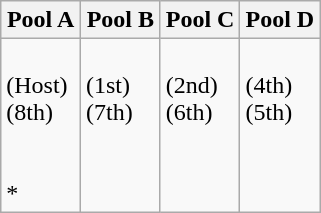<table class="wikitable">
<tr>
<th width=25%>Pool A</th>
<th width=25%>Pool B</th>
<th width=25%>Pool C</th>
<th width=25%>Pool D</th>
</tr>
<tr>
<td><br> (Host)<br>
 (8th)<br>
<br>
<br>
<s></s> *</td>
<td valign=top><br> (1st)<br>
 (7th)<br>
<br>
</td>
<td valign=top><br> (2nd)<br>
 (6th)<br>
<br>
</td>
<td valign=top><br> (4th)<br>
 (5th)<br>
<br>
</td>
</tr>
</table>
